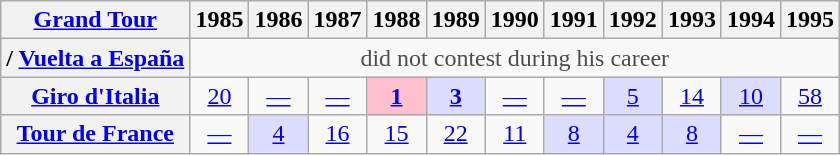<table class="wikitable plainrowheaders">
<tr>
<th scope="col"><a href='#'>Grand Tour</a></th>
<th scope="col">1985</th>
<th scope="col">1986</th>
<th scope="col">1987</th>
<th scope="col">1988</th>
<th scope="col">1989</th>
<th scope="col">1990</th>
<th scope="col">1991</th>
<th scope="col">1992</th>
<th scope="col">1993</th>
<th scope="col">1994</th>
<th scope="col">1995</th>
</tr>
<tr style="text-align:center;">
<th scope="row">/ <a href='#'>Vuelta a España</a></th>
<td style="color:#4d4d4d;" colspan=11>did not contest during his career</td>
</tr>
<tr style="text-align:center;">
<th scope="row"> <a href='#'>Giro d'Italia</a></th>
<td><a href='#'>20</a></td>
<td><a href='#'>—</a></td>
<td><a href='#'>—</a></td>
<td bgcolor=pink><strong><a href='#'>1</a></strong></td>
<td style="background:#ddddff;"><strong><a href='#'>3</a></strong></td>
<td><a href='#'>—</a></td>
<td><a href='#'>—</a></td>
<td style="background:#ddddff;"><a href='#'>5</a></td>
<td><a href='#'>14</a></td>
<td style="background:#ddddff;"><a href='#'>10</a></td>
<td><a href='#'>58</a></td>
</tr>
<tr style="text-align:center;">
<th scope="row"> <a href='#'>Tour de France</a></th>
<td><a href='#'>—</a></td>
<td style="background:#ddddff;"><a href='#'>4</a></td>
<td><a href='#'>16</a></td>
<td><a href='#'>15</a></td>
<td><a href='#'>22</a></td>
<td><a href='#'>11</a></td>
<td style="background:#ddddff;"><a href='#'>8</a></td>
<td style="background:#ddddff;"><a href='#'>4</a></td>
<td style="background:#ddddff;"><a href='#'>8</a></td>
<td><a href='#'>—</a></td>
<td><a href='#'>—</a></td>
</tr>
</table>
